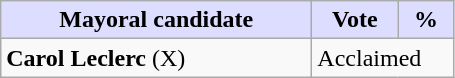<table class="wikitable">
<tr>
<th style="background:#ddf;" width="200px">Mayoral candidate</th>
<th style="background:#ddf;" width="50px">Vote</th>
<th style="background:#ddf;" width="30px">%</th>
</tr>
<tr>
<td><strong>Carol Leclerc</strong> (X)</td>
<td colspan="2">Acclaimed</td>
</tr>
</table>
